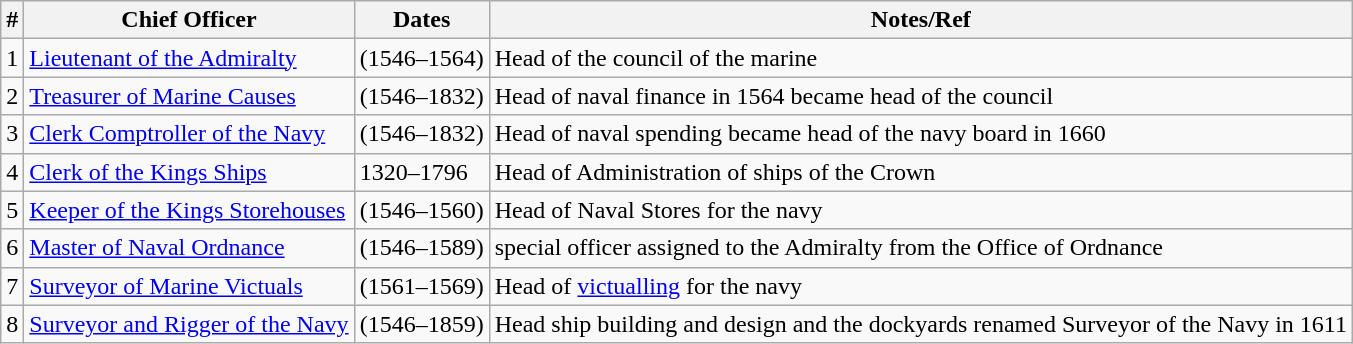<table class="wikitable">
<tr>
<th>#</th>
<th>Chief Officer</th>
<th>Dates</th>
<th>Notes/Ref</th>
</tr>
<tr>
<td>1</td>
<td><a href='#'>Lieutenant of the Admiralty</a></td>
<td>(1546–1564)</td>
<td>Head of the council of the marine</td>
</tr>
<tr>
<td>2</td>
<td><a href='#'>Treasurer of Marine Causes</a></td>
<td>(1546–1832)</td>
<td>Head of naval finance in 1564 became head of the council</td>
</tr>
<tr>
<td>3</td>
<td><a href='#'>Clerk Comptroller of the Navy</a></td>
<td>(1546–1832)</td>
<td>Head of naval spending became head of the navy board in 1660</td>
</tr>
<tr>
<td>4</td>
<td><a href='#'>Clerk of the Kings Ships</a></td>
<td>1320–1796</td>
<td>Head of Administration of ships of the Crown</td>
</tr>
<tr>
<td>5</td>
<td><a href='#'>Keeper of the Kings Storehouses</a></td>
<td>(1546–1560)</td>
<td>Head of Naval Stores for the navy</td>
</tr>
<tr>
<td>6</td>
<td><a href='#'>Master of Naval Ordnance</a></td>
<td>(1546–1589)</td>
<td>special officer assigned to the Admiralty from the Office of Ordnance</td>
</tr>
<tr>
<td>7</td>
<td><a href='#'>Surveyor of Marine Victuals</a></td>
<td>(1561–1569)</td>
<td>Head of <a href='#'>victualling</a> for the navy</td>
</tr>
<tr>
<td>8</td>
<td><a href='#'>Surveyor and Rigger of the Navy</a></td>
<td>(1546–1859)</td>
<td>Head ship building and design and the dockyards renamed Surveyor of the Navy in 1611</td>
</tr>
</table>
